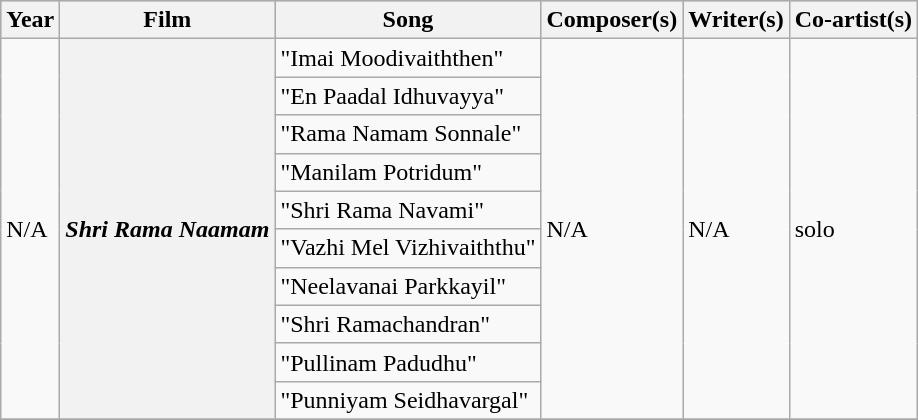<table class="wikitable sortable plainrowheaders">
<tr style="background:#ccc; text-align:center;">
<th scope="col">Year</th>
<th scope="col">Film</th>
<th scope="col">Song</th>
<th scope="col">Composer(s)</th>
<th scope="col">Writer(s)</th>
<th scope="col">Co-artist(s)</th>
</tr>
<tr>
<td Rowspan=10>N/A</td>
<th Rowspan=10><em>Shri Rama Naamam</em></th>
<td>"Imai Moodivaiththen"</td>
<td rowspan=10>N/A</td>
<td rowspan=10>N/A</td>
<td rowspan=10>solo</td>
</tr>
<tr>
<td>"En Paadal Idhuvayya"</td>
</tr>
<tr>
<td>"Rama Namam Sonnale"</td>
</tr>
<tr>
<td>"Manilam Potridum"</td>
</tr>
<tr>
<td>"Shri Rama Navami"</td>
</tr>
<tr>
<td>"Vazhi Mel Vizhivaiththu"</td>
</tr>
<tr>
<td>"Neelavanai Parkkayil"</td>
</tr>
<tr>
<td>"Shri Ramachandran"</td>
</tr>
<tr>
<td>"Pullinam Padudhu"</td>
</tr>
<tr>
<td>"Punniyam Seidhavargal"</td>
</tr>
<tr>
</tr>
</table>
